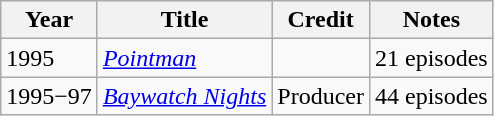<table class="wikitable">
<tr>
<th>Year</th>
<th>Title</th>
<th>Credit</th>
<th>Notes</th>
</tr>
<tr>
<td>1995</td>
<td><em><a href='#'>Pointman</a></em></td>
<td></td>
<td>21 episodes</td>
</tr>
<tr>
<td>1995−97</td>
<td><em><a href='#'>Baywatch Nights</a></em></td>
<td>Producer</td>
<td>44 episodes</td>
</tr>
</table>
